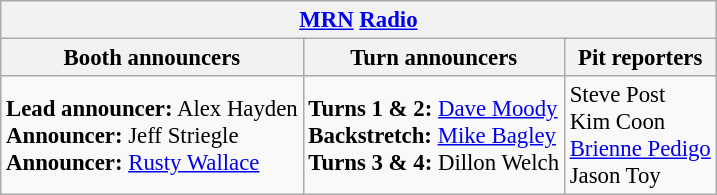<table class="wikitable" style="font-size: 95%">
<tr>
<th colspan="3"><a href='#'>MRN</a> <a href='#'>Radio</a></th>
</tr>
<tr>
<th>Booth announcers</th>
<th>Turn announcers</th>
<th>Pit reporters</th>
</tr>
<tr>
<td><strong>Lead announcer:</strong> Alex Hayden<br><strong>Announcer:</strong> Jeff Striegle<br><strong>Announcer:</strong> <a href='#'>Rusty Wallace</a></td>
<td><strong>Turns 1 & 2:</strong> <a href='#'>Dave Moody</a><br><strong>Backstretch:</strong> <a href='#'>Mike Bagley</a><br><strong>Turns 3 & 4:</strong> Dillon Welch</td>
<td>Steve Post<br>Kim Coon<br><a href='#'>Brienne Pedigo</a><br>Jason Toy</td>
</tr>
</table>
